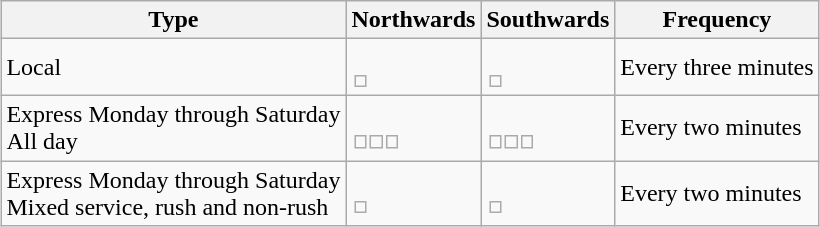<table class="wikitable" style="margin-left: auto; margin-right: auto; border: none;">
<tr>
<th>Type</th>
<th>Northwards</th>
<th>Southwards</th>
<th>Frequency</th>
</tr>
<tr>
<td>Local</td>
<td><br><table style="border:0px;">
<tr>
<td></td>
</tr>
</table>
</td>
<td><br><table style="border:0px;">
<tr>
<td></td>
</tr>
</table>
</td>
<td>Every three minutes</td>
</tr>
<tr>
<td>Express Monday through Saturday<br>All day</td>
<td><br><table style="border:0px;">
<tr>
<td></td>
<td></td>
<td></td>
</tr>
</table>
</td>
<td><br><table style="border:0px;">
<tr>
<td></td>
<td></td>
<td></td>
</tr>
</table>
</td>
<td>Every two minutes</td>
</tr>
<tr>
<td>Express Monday through Saturday<br>Mixed service, rush and non-rush</td>
<td><br><table style="border:0px;">
<tr>
<td></td>
</tr>
</table>
</td>
<td><br><table style="border:0px;">
<tr>
<td></td>
</tr>
</table>
</td>
<td>Every two minutes</td>
</tr>
</table>
